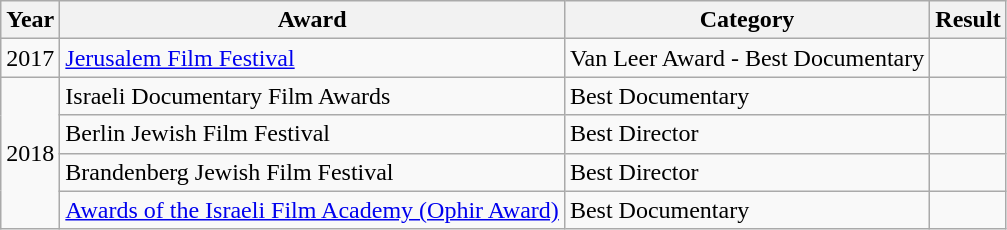<table class="wikitable">
<tr>
<th>Year</th>
<th>Award</th>
<th>Category</th>
<th>Result</th>
</tr>
<tr>
<td>2017</td>
<td><a href='#'>Jerusalem Film Festival</a></td>
<td>Van Leer Award - Best Documentary</td>
<td></td>
</tr>
<tr>
<td rowspan="4">2018</td>
<td>Israeli Documentary Film Awards</td>
<td>Best Documentary</td>
<td></td>
</tr>
<tr>
<td>Berlin Jewish Film Festival</td>
<td>Best Director</td>
<td></td>
</tr>
<tr>
<td>Brandenberg Jewish Film Festival</td>
<td>Best Director</td>
<td></td>
</tr>
<tr>
<td><a href='#'>Awards of the Israeli Film Academy (Ophir Award)</a></td>
<td>Best Documentary</td>
<td></td>
</tr>
</table>
